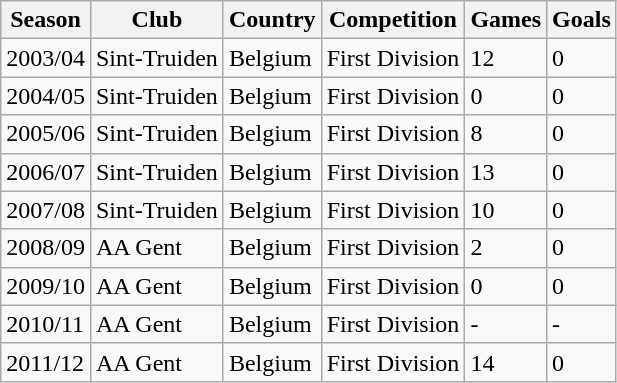<table class="wikitable">
<tr>
<th>Season</th>
<th>Club</th>
<th>Country</th>
<th>Competition</th>
<th>Games</th>
<th>Goals</th>
</tr>
<tr>
<td>2003/04</td>
<td>Sint-Truiden</td>
<td>Belgium</td>
<td>First Division</td>
<td>12</td>
<td>0</td>
</tr>
<tr>
<td>2004/05</td>
<td>Sint-Truiden</td>
<td>Belgium</td>
<td>First Division</td>
<td>0</td>
<td>0</td>
</tr>
<tr>
<td>2005/06</td>
<td>Sint-Truiden</td>
<td>Belgium</td>
<td>First Division</td>
<td>8</td>
<td>0</td>
</tr>
<tr>
<td>2006/07</td>
<td>Sint-Truiden</td>
<td>Belgium</td>
<td>First Division</td>
<td>13</td>
<td>0</td>
</tr>
<tr>
<td>2007/08</td>
<td>Sint-Truiden</td>
<td>Belgium</td>
<td>First Division</td>
<td>10</td>
<td>0</td>
</tr>
<tr>
<td>2008/09</td>
<td>AA Gent</td>
<td>Belgium</td>
<td>First Division</td>
<td>2</td>
<td>0</td>
</tr>
<tr>
<td>2009/10</td>
<td>AA Gent</td>
<td>Belgium</td>
<td>First Division</td>
<td>0</td>
<td>0</td>
</tr>
<tr>
<td>2010/11</td>
<td>AA Gent</td>
<td>Belgium</td>
<td>First Division</td>
<td>-</td>
<td>-</td>
</tr>
<tr>
<td>2011/12</td>
<td>AA Gent</td>
<td>Belgium</td>
<td>First Division</td>
<td>14</td>
<td>0</td>
</tr>
</table>
